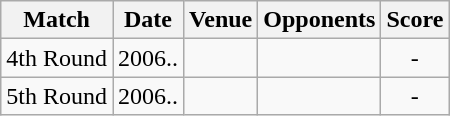<table class="wikitable" style="text-align:center;">
<tr>
<th>Match</th>
<th>Date</th>
<th>Venue</th>
<th>Opponents</th>
<th>Score</th>
</tr>
<tr>
<td>4th Round</td>
<td>2006..</td>
<td><a href='#'></a></td>
<td><a href='#'></a></td>
<td>-</td>
</tr>
<tr>
<td>5th Round</td>
<td>2006..</td>
<td><a href='#'></a></td>
<td><a href='#'></a></td>
<td>-</td>
</tr>
</table>
